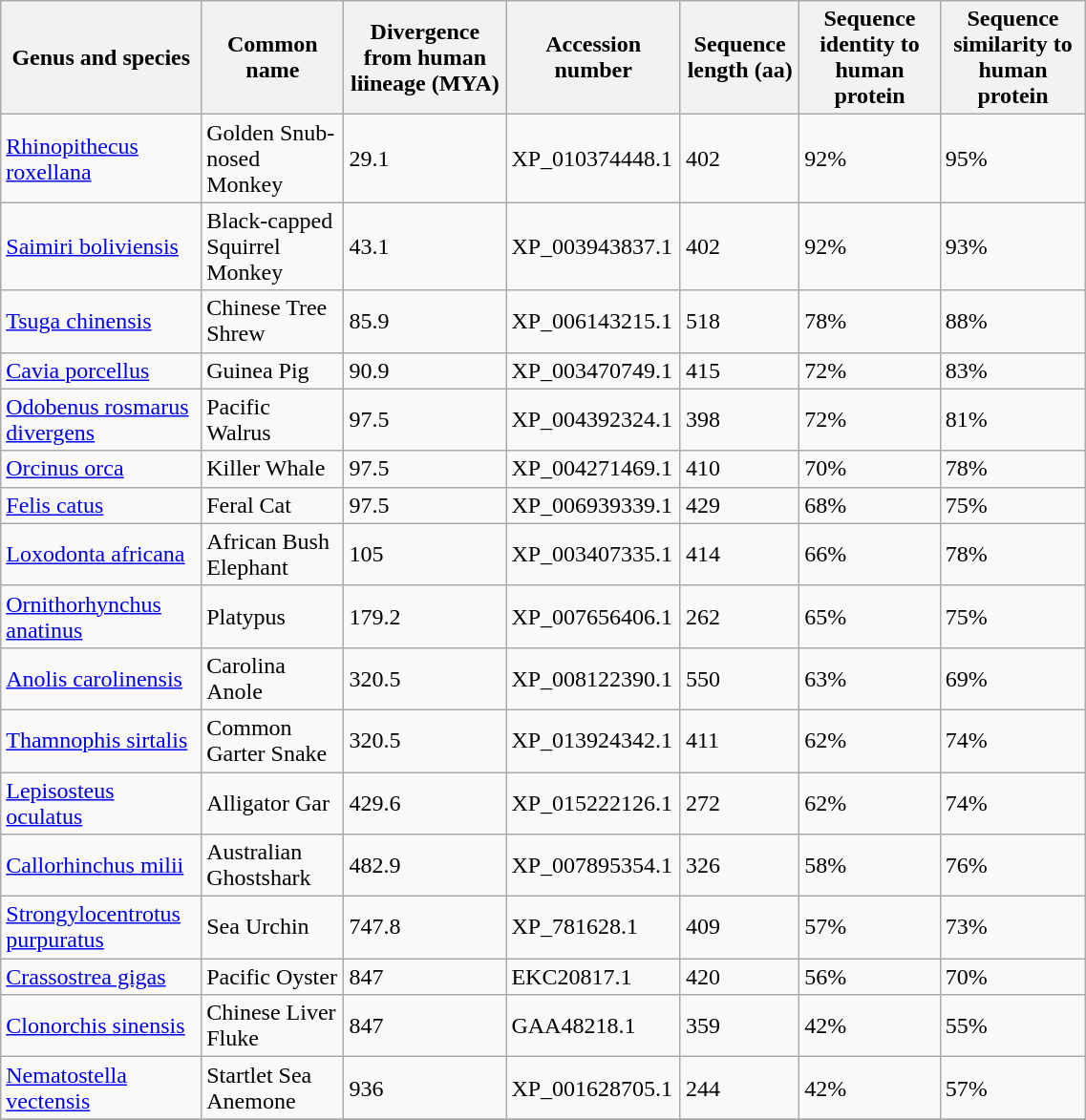<table class="wikitable" style="width: 60%; ">
<tr>
<th>Genus and species</th>
<th>Common name</th>
<th>Divergence from human liineage (MYA)</th>
<th>Accession number</th>
<th>Sequence length (aa)</th>
<th>Sequence identity to human protein</th>
<th>Sequence similarity to human protein</th>
</tr>
<tr>
<td><a href='#'>Rhinopithecus roxellana</a></td>
<td>Golden Snub-nosed Monkey</td>
<td>29.1</td>
<td>XP_010374448.1</td>
<td>402</td>
<td>92%</td>
<td>95%</td>
</tr>
<tr>
<td><a href='#'>Saimiri boliviensis</a></td>
<td>Black-capped Squirrel Monkey</td>
<td>43.1</td>
<td>XP_003943837.1</td>
<td>402</td>
<td>92%</td>
<td>93%</td>
</tr>
<tr>
<td><a href='#'>Tsuga chinensis</a></td>
<td>Chinese Tree Shrew</td>
<td>85.9</td>
<td>XP_006143215.1</td>
<td>518</td>
<td>78%</td>
<td>88%</td>
</tr>
<tr>
<td><a href='#'>Cavia porcellus</a></td>
<td>Guinea Pig</td>
<td>90.9</td>
<td>XP_003470749.1</td>
<td>415</td>
<td>72%</td>
<td>83%</td>
</tr>
<tr>
<td><a href='#'>Odobenus rosmarus divergens</a></td>
<td>Pacific Walrus</td>
<td>97.5</td>
<td>XP_004392324.1</td>
<td>398</td>
<td>72%</td>
<td>81%</td>
</tr>
<tr>
<td><a href='#'>Orcinus orca</a></td>
<td>Killer Whale</td>
<td>97.5</td>
<td>XP_004271469.1</td>
<td>410</td>
<td>70%</td>
<td>78%</td>
</tr>
<tr>
<td><a href='#'>Felis catus</a></td>
<td>Feral Cat</td>
<td>97.5</td>
<td>XP_006939339.1</td>
<td>429</td>
<td>68%</td>
<td>75%</td>
</tr>
<tr>
<td><a href='#'>Loxodonta africana</a></td>
<td>African Bush Elephant</td>
<td>105</td>
<td>XP_003407335.1</td>
<td>414</td>
<td>66%</td>
<td>78%</td>
</tr>
<tr>
<td><a href='#'>Ornithorhynchus anatinus</a></td>
<td>Platypus</td>
<td>179.2</td>
<td>XP_007656406.1</td>
<td>262</td>
<td>65%</td>
<td>75%</td>
</tr>
<tr>
<td><a href='#'>Anolis carolinensis</a></td>
<td>Carolina Anole</td>
<td>320.5</td>
<td>XP_008122390.1</td>
<td>550</td>
<td>63%</td>
<td>69%</td>
</tr>
<tr>
<td><a href='#'>Thamnophis sirtalis</a></td>
<td>Common Garter Snake</td>
<td>320.5</td>
<td>XP_013924342.1</td>
<td>411</td>
<td>62%</td>
<td>74%</td>
</tr>
<tr>
<td><a href='#'>Lepisosteus oculatus</a></td>
<td>Alligator Gar</td>
<td>429.6</td>
<td>XP_015222126.1</td>
<td>272</td>
<td>62%</td>
<td>74%</td>
</tr>
<tr>
<td><a href='#'>Callorhinchus milii</a></td>
<td>Australian Ghostshark</td>
<td>482.9</td>
<td>XP_007895354.1</td>
<td>326</td>
<td>58%</td>
<td>76%</td>
</tr>
<tr>
<td><a href='#'>Strongylocentrotus purpuratus</a></td>
<td>Sea Urchin</td>
<td>747.8</td>
<td>XP_781628.1</td>
<td>409</td>
<td>57%</td>
<td>73%</td>
</tr>
<tr>
<td><a href='#'>Crassostrea gigas</a></td>
<td>Pacific Oyster</td>
<td>847</td>
<td>EKC20817.1</td>
<td>420</td>
<td>56%</td>
<td>70%</td>
</tr>
<tr>
<td><a href='#'>Clonorchis sinensis</a></td>
<td>Chinese Liver Fluke</td>
<td>847</td>
<td>GAA48218.1</td>
<td>359</td>
<td>42%</td>
<td>55%</td>
</tr>
<tr>
<td><a href='#'>Nematostella vectensis</a></td>
<td>Startlet Sea Anemone</td>
<td>936</td>
<td>XP_001628705.1</td>
<td>244</td>
<td>42%</td>
<td>57%</td>
</tr>
<tr>
</tr>
</table>
